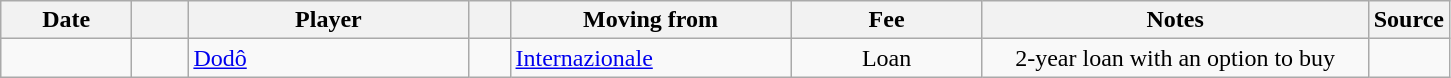<table class="wikitable sortable">
<tr>
<th style="width:80px;">Date</th>
<th style="width:30px;"></th>
<th style="width:180px;">Player</th>
<th style="width:20px;"></th>
<th style="width:180px;">Moving from</th>
<th style="width:120px;" class="unsortable">Fee</th>
<th style="width:250px;" class="unsortable">Notes</th>
<th style="width:20px;">Source</th>
</tr>
<tr>
<td></td>
<td align=center></td>
<td> <a href='#'>Dodô</a></td>
<td align=center></td>
<td> <a href='#'>Internazionale</a></td>
<td align=center>Loan</td>
<td align=center>2-year loan with an option to buy</td>
<td></td>
</tr>
</table>
